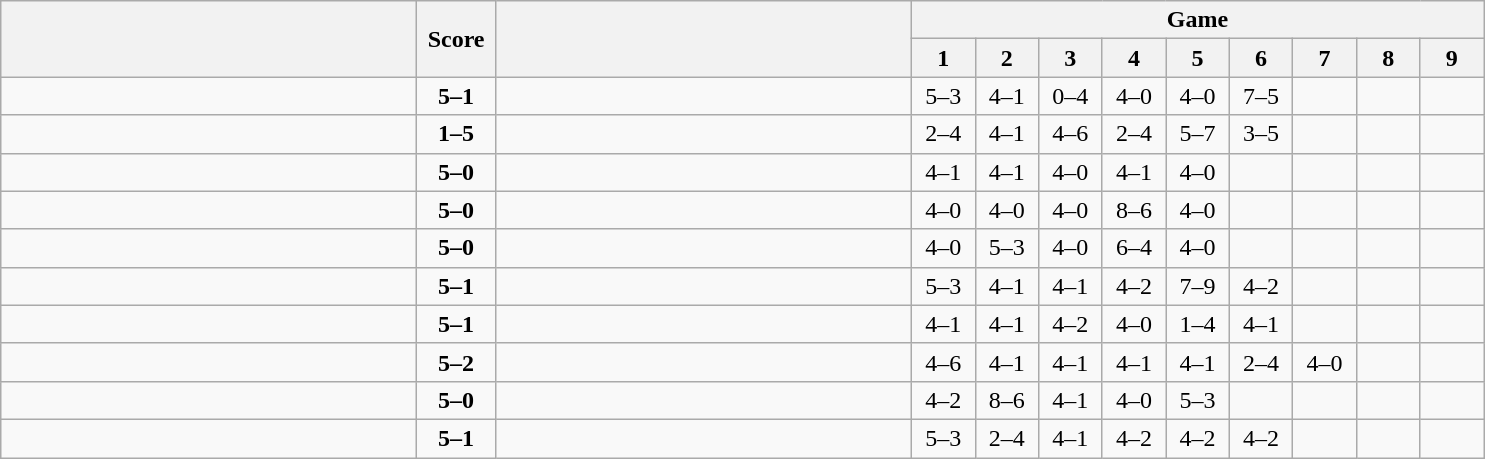<table class="wikitable" style="text-align: center;">
<tr>
<th rowspan=2 align="right" width="270"></th>
<th rowspan=2 width="45">Score</th>
<th rowspan=2 align="left" width="270"></th>
<th colspan=9>Game</th>
</tr>
<tr>
<th width="35">1</th>
<th width="35">2</th>
<th width="35">3</th>
<th width="35">4</th>
<th width="35">5</th>
<th width="35">6</th>
<th width="35">7</th>
<th width="35">8</th>
<th width="35">9</th>
</tr>
<tr>
<td align=left><strong><br></strong></td>
<td align=center><strong>5–1</strong></td>
<td align=left><br></td>
<td>5–3</td>
<td>4–1</td>
<td>0–4</td>
<td>4–0</td>
<td>4–0</td>
<td>7–5</td>
<td></td>
<td></td>
<td></td>
</tr>
<tr>
<td align=left><br></td>
<td align=center><strong>1–5</strong></td>
<td align=left><strong><br></strong></td>
<td>2–4</td>
<td>4–1</td>
<td>4–6</td>
<td>2–4</td>
<td>5–7</td>
<td>3–5</td>
<td></td>
<td></td>
<td></td>
</tr>
<tr>
<td align=left><strong><br></strong></td>
<td align=center><strong>5–0</strong></td>
<td align=left><br></td>
<td>4–1</td>
<td>4–1</td>
<td>4–0</td>
<td>4–1</td>
<td>4–0</td>
<td></td>
<td></td>
<td></td>
<td></td>
</tr>
<tr>
<td align=left><strong><br></strong></td>
<td align=center><strong>5–0</strong></td>
<td align=left><br></td>
<td>4–0</td>
<td>4–0</td>
<td>4–0</td>
<td>8–6</td>
<td>4–0</td>
<td></td>
<td></td>
<td></td>
<td></td>
</tr>
<tr>
<td align=left><strong><br></strong></td>
<td align=center><strong>5–0</strong></td>
<td align=left><br></td>
<td>4–0</td>
<td>5–3</td>
<td>4–0</td>
<td>6–4</td>
<td>4–0</td>
<td></td>
<td></td>
<td></td>
<td></td>
</tr>
<tr>
<td align=left><strong><br></strong></td>
<td align=center><strong>5–1</strong></td>
<td align=left><br></td>
<td>5–3</td>
<td>4–1</td>
<td>4–1</td>
<td>4–2</td>
<td>7–9</td>
<td>4–2</td>
<td></td>
<td></td>
<td></td>
</tr>
<tr>
<td align=left><strong><br></strong></td>
<td align=center><strong>5–1</strong></td>
<td align=left><br></td>
<td>4–1</td>
<td>4–1</td>
<td>4–2</td>
<td>4–0</td>
<td>1–4</td>
<td>4–1</td>
<td></td>
<td></td>
<td></td>
</tr>
<tr>
<td align=left><strong><br></strong></td>
<td align=center><strong>5–2</strong></td>
<td align=left><br></td>
<td>4–6</td>
<td>4–1</td>
<td>4–1</td>
<td>4–1</td>
<td>4–1</td>
<td>2–4</td>
<td>4–0</td>
<td></td>
<td></td>
</tr>
<tr>
<td align=left><strong><br></strong></td>
<td align=center><strong>5–0</strong></td>
<td align=left><br></td>
<td>4–2</td>
<td>8–6</td>
<td>4–1</td>
<td>4–0</td>
<td>5–3</td>
<td></td>
<td></td>
<td></td>
<td></td>
</tr>
<tr>
<td align=left><strong><br></strong></td>
<td align=center><strong>5–1</strong></td>
<td align=left><br></td>
<td>5–3</td>
<td>2–4</td>
<td>4–1</td>
<td>4–2</td>
<td>4–2</td>
<td>4–2</td>
<td></td>
<td></td>
<td></td>
</tr>
</table>
